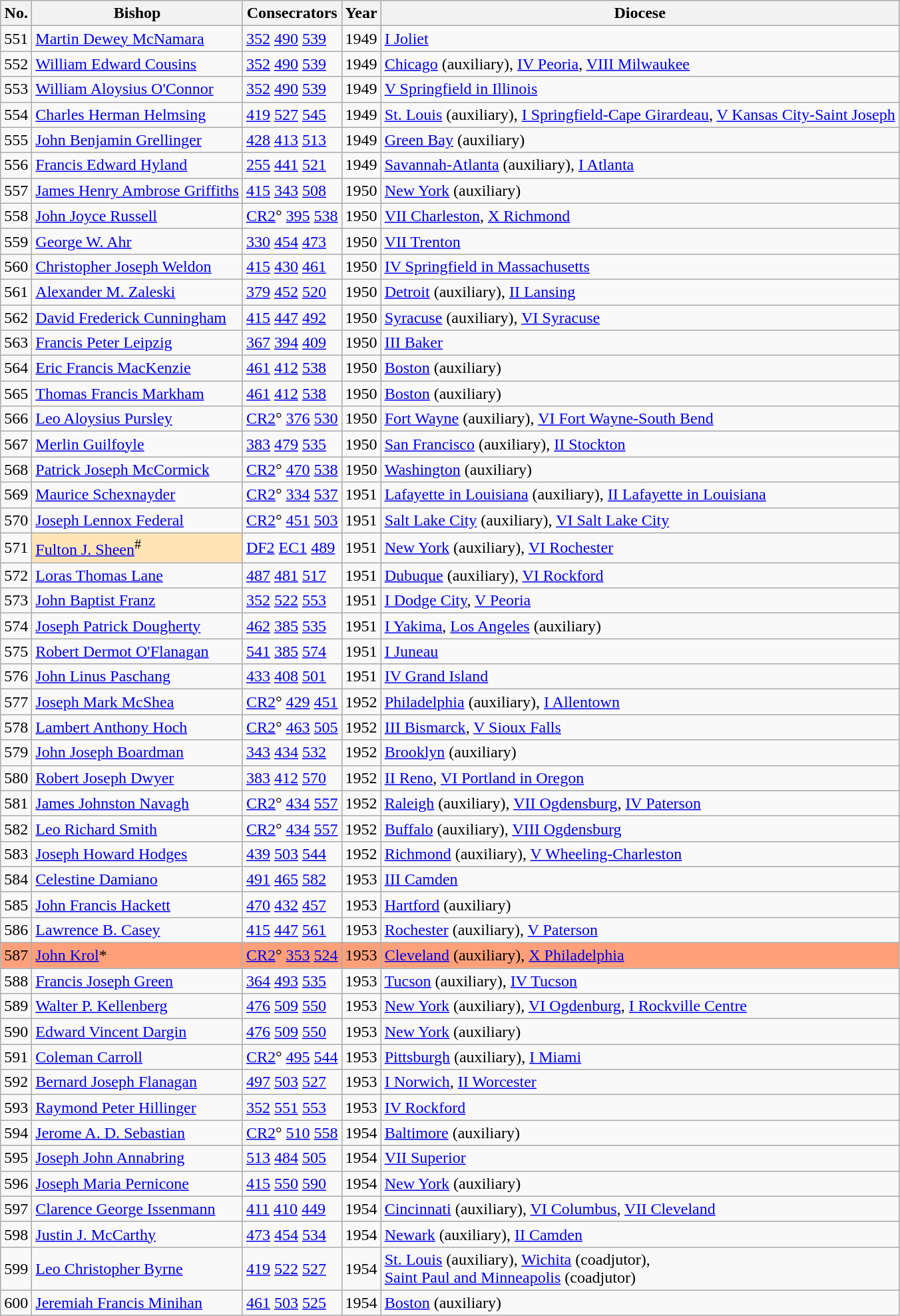<table class="wikitable">
<tr>
<th>No.</th>
<th>Bishop</th>
<th>Consecrators</th>
<th>Year</th>
<th>Diocese</th>
</tr>
<tr>
<td>551</td>
<td><a href='#'>Martin Dewey McNamara</a></td>
<td><a href='#'>352</a> <a href='#'>490</a> <a href='#'>539</a></td>
<td>1949</td>
<td><a href='#'>I Joliet</a></td>
</tr>
<tr>
<td>552</td>
<td><a href='#'>William Edward Cousins</a></td>
<td><a href='#'>352</a> <a href='#'>490</a> <a href='#'>539</a></td>
<td>1949</td>
<td><a href='#'>Chicago</a> (auxiliary), <a href='#'>IV Peoria</a>, <a href='#'>VIII Milwaukee</a></td>
</tr>
<tr>
<td>553</td>
<td><a href='#'>William Aloysius O'Connor</a></td>
<td><a href='#'>352</a> <a href='#'>490</a> <a href='#'>539</a></td>
<td>1949</td>
<td><a href='#'>V Springfield in Illinois</a></td>
</tr>
<tr>
<td>554</td>
<td><a href='#'>Charles Herman Helmsing</a></td>
<td><a href='#'>419</a> <a href='#'>527</a> <a href='#'>545</a></td>
<td>1949</td>
<td><a href='#'>St. Louis</a> (auxiliary), <a href='#'>I Springfield-Cape Girardeau</a>, <a href='#'>V Kansas City-Saint Joseph</a></td>
</tr>
<tr>
<td>555</td>
<td><a href='#'>John Benjamin Grellinger</a></td>
<td><a href='#'>428</a> <a href='#'>413</a> <a href='#'>513</a></td>
<td>1949</td>
<td><a href='#'>Green Bay</a> (auxiliary)</td>
</tr>
<tr>
<td>556</td>
<td><a href='#'>Francis Edward Hyland</a></td>
<td><a href='#'>255</a> <a href='#'>441</a> <a href='#'>521</a></td>
<td>1949</td>
<td><a href='#'>Savannah-Atlanta</a> (auxiliary), <a href='#'>I Atlanta</a></td>
</tr>
<tr>
<td>557</td>
<td><a href='#'>James Henry Ambrose Griffiths</a></td>
<td><a href='#'>415</a> <a href='#'>343</a> <a href='#'>508</a></td>
<td>1950</td>
<td><a href='#'>New York</a> (auxiliary)</td>
</tr>
<tr>
<td>558</td>
<td><a href='#'>John Joyce Russell</a></td>
<td><a href='#'>CR2</a>° <a href='#'>395</a> <a href='#'>538</a></td>
<td>1950</td>
<td><a href='#'>VII Charleston</a>, <a href='#'>X Richmond</a></td>
</tr>
<tr>
<td>559</td>
<td><a href='#'>George W. Ahr</a></td>
<td><a href='#'>330</a> <a href='#'>454</a> <a href='#'>473</a></td>
<td>1950</td>
<td><a href='#'>VII Trenton</a></td>
</tr>
<tr>
<td>560</td>
<td><a href='#'>Christopher Joseph Weldon</a></td>
<td><a href='#'>415</a> <a href='#'>430</a> <a href='#'>461</a></td>
<td>1950</td>
<td><a href='#'>IV Springfield in Massachusetts</a></td>
</tr>
<tr>
<td>561</td>
<td><a href='#'>Alexander M. Zaleski</a></td>
<td><a href='#'>379</a> <a href='#'>452</a> <a href='#'>520</a></td>
<td>1950</td>
<td><a href='#'>Detroit</a> (auxiliary), <a href='#'>II Lansing</a></td>
</tr>
<tr>
<td>562</td>
<td><a href='#'>David Frederick Cunningham</a></td>
<td><a href='#'>415</a> <a href='#'>447</a> <a href='#'>492</a></td>
<td>1950</td>
<td><a href='#'>Syracuse</a> (auxiliary), <a href='#'>VI Syracuse</a></td>
</tr>
<tr>
<td>563</td>
<td><a href='#'>Francis Peter Leipzig</a></td>
<td><a href='#'>367</a> <a href='#'>394</a> <a href='#'>409</a></td>
<td>1950</td>
<td><a href='#'>III Baker</a></td>
</tr>
<tr>
<td>564</td>
<td><a href='#'>Eric Francis MacKenzie</a></td>
<td><a href='#'>461</a> <a href='#'>412</a> <a href='#'>538</a></td>
<td>1950</td>
<td><a href='#'>Boston</a> (auxiliary)</td>
</tr>
<tr>
<td>565</td>
<td><a href='#'>Thomas Francis Markham</a></td>
<td><a href='#'>461</a> <a href='#'>412</a> <a href='#'>538</a></td>
<td>1950</td>
<td><a href='#'>Boston</a> (auxiliary)</td>
</tr>
<tr>
<td>566</td>
<td><a href='#'>Leo Aloysius Pursley</a></td>
<td><a href='#'>CR2</a>° <a href='#'>376</a> <a href='#'>530</a></td>
<td>1950</td>
<td><a href='#'>Fort Wayne</a> (auxiliary), <a href='#'>VI Fort Wayne-South Bend</a></td>
</tr>
<tr>
<td>567</td>
<td><a href='#'>Merlin Guilfoyle</a></td>
<td><a href='#'>383</a> <a href='#'>479</a> <a href='#'>535</a></td>
<td>1950</td>
<td><a href='#'>San Francisco</a> (auxiliary), <a href='#'>II Stockton</a></td>
</tr>
<tr>
<td>568</td>
<td><a href='#'>Patrick Joseph McCormick</a></td>
<td><a href='#'>CR2</a>° <a href='#'>470</a> <a href='#'>538</a></td>
<td>1950</td>
<td><a href='#'>Washington</a> (auxiliary)</td>
</tr>
<tr>
<td>569</td>
<td><a href='#'>Maurice Schexnayder</a></td>
<td><a href='#'>CR2</a>° <a href='#'>334</a> <a href='#'>537</a></td>
<td>1951</td>
<td><a href='#'>Lafayette in Louisiana</a> (auxiliary), <a href='#'>II Lafayette in Louisiana</a></td>
</tr>
<tr>
<td>570</td>
<td><a href='#'>Joseph Lennox Federal</a></td>
<td><a href='#'>CR2</a>° <a href='#'>451</a> <a href='#'>503</a></td>
<td>1951</td>
<td><a href='#'>Salt Lake City</a> (auxiliary), <a href='#'>VI Salt Lake City</a></td>
</tr>
<tr>
<td>571</td>
<td bgcolor="FFE4B5"><a href='#'>Fulton J. Sheen</a><sup>#</sup></td>
<td><a href='#'>DF2</a> <a href='#'>EC1</a> <a href='#'>489</a></td>
<td>1951</td>
<td><a href='#'>New York</a> (auxiliary), <a href='#'>VI Rochester</a></td>
</tr>
<tr>
<td>572</td>
<td><a href='#'>Loras Thomas Lane</a></td>
<td><a href='#'>487</a> <a href='#'>481</a> <a href='#'>517</a></td>
<td>1951</td>
<td><a href='#'>Dubuque</a> (auxiliary), <a href='#'>VI Rockford</a></td>
</tr>
<tr>
<td>573</td>
<td><a href='#'>John Baptist Franz</a></td>
<td><a href='#'>352</a> <a href='#'>522</a> <a href='#'>553</a></td>
<td>1951</td>
<td><a href='#'>I Dodge City</a>, <a href='#'>V Peoria</a></td>
</tr>
<tr>
<td>574</td>
<td><a href='#'>Joseph Patrick Dougherty</a></td>
<td><a href='#'>462</a> <a href='#'>385</a> <a href='#'>535</a></td>
<td>1951</td>
<td><a href='#'>I Yakima</a>, <a href='#'>Los Angeles</a> (auxiliary)</td>
</tr>
<tr>
<td>575</td>
<td><a href='#'>Robert Dermot O'Flanagan</a></td>
<td><a href='#'>541</a> <a href='#'>385</a> <a href='#'>574</a></td>
<td>1951</td>
<td><a href='#'>I Juneau</a></td>
</tr>
<tr>
<td>576</td>
<td><a href='#'>John Linus Paschang</a></td>
<td><a href='#'>433</a> <a href='#'>408</a> <a href='#'>501</a></td>
<td>1951</td>
<td><a href='#'>IV Grand Island</a></td>
</tr>
<tr>
<td>577</td>
<td><a href='#'>Joseph Mark McShea</a></td>
<td><a href='#'>CR2</a>° <a href='#'>429</a> <a href='#'>451</a></td>
<td>1952</td>
<td><a href='#'>Philadelphia</a> (auxiliary), <a href='#'>I Allentown</a></td>
</tr>
<tr>
<td>578</td>
<td><a href='#'>Lambert Anthony Hoch</a></td>
<td><a href='#'>CR2</a>° <a href='#'>463</a> <a href='#'>505</a></td>
<td>1952</td>
<td><a href='#'>III Bismarck</a>, <a href='#'>V Sioux Falls</a></td>
</tr>
<tr>
<td>579</td>
<td><a href='#'>John Joseph Boardman</a></td>
<td><a href='#'>343</a> <a href='#'>434</a> <a href='#'>532</a></td>
<td>1952</td>
<td><a href='#'>Brooklyn</a> (auxiliary)</td>
</tr>
<tr>
<td>580</td>
<td><a href='#'>Robert Joseph Dwyer</a></td>
<td><a href='#'>383</a> <a href='#'>412</a> <a href='#'>570</a></td>
<td>1952</td>
<td><a href='#'>II Reno</a>, <a href='#'>VI Portland in Oregon</a></td>
</tr>
<tr>
<td>581</td>
<td><a href='#'>James Johnston Navagh</a></td>
<td><a href='#'>CR2</a>° <a href='#'>434</a> <a href='#'>557</a></td>
<td>1952</td>
<td><a href='#'>Raleigh</a> (auxiliary), <a href='#'>VII Ogdensburg</a>, <a href='#'>IV Paterson</a></td>
</tr>
<tr>
<td>582</td>
<td><a href='#'>Leo Richard Smith</a></td>
<td><a href='#'>CR2</a>° <a href='#'>434</a> <a href='#'>557</a></td>
<td>1952</td>
<td><a href='#'>Buffalo</a> (auxiliary), <a href='#'>VIII Ogdensburg</a></td>
</tr>
<tr>
<td>583</td>
<td><a href='#'>Joseph Howard Hodges</a></td>
<td><a href='#'>439</a> <a href='#'>503</a> <a href='#'>544</a></td>
<td>1952</td>
<td><a href='#'>Richmond</a> (auxiliary), <a href='#'>V Wheeling-Charleston</a></td>
</tr>
<tr>
<td>584</td>
<td><a href='#'>Celestine Damiano</a></td>
<td><a href='#'>491</a> <a href='#'>465</a> <a href='#'>582</a></td>
<td>1953</td>
<td><a href='#'>III Camden</a></td>
</tr>
<tr>
<td>585</td>
<td><a href='#'>John Francis Hackett</a></td>
<td><a href='#'>470</a> <a href='#'>432</a> <a href='#'>457</a></td>
<td>1953</td>
<td><a href='#'>Hartford</a> (auxiliary)</td>
</tr>
<tr>
<td>586</td>
<td><a href='#'>Lawrence B. Casey</a></td>
<td><a href='#'>415</a> <a href='#'>447</a> <a href='#'>561</a></td>
<td>1953</td>
<td><a href='#'>Rochester</a> (auxiliary), <a href='#'>V Paterson</a></td>
</tr>
<tr bgcolor="#FFA07A">
<td>587</td>
<td><a href='#'>John Krol</a>*</td>
<td><a href='#'>CR2</a>° <a href='#'>353</a> <a href='#'>524</a></td>
<td>1953</td>
<td><a href='#'>Cleveland</a> (auxiliary), <a href='#'>X Philadelphia</a></td>
</tr>
<tr>
<td>588</td>
<td><a href='#'>Francis Joseph Green</a></td>
<td><a href='#'>364</a> <a href='#'>493</a> <a href='#'>535</a></td>
<td>1953</td>
<td><a href='#'>Tucson</a> (auxiliary), <a href='#'>IV Tucson</a></td>
</tr>
<tr>
<td>589</td>
<td><a href='#'>Walter P. Kellenberg</a></td>
<td><a href='#'>476</a> <a href='#'>509</a> <a href='#'>550</a></td>
<td>1953</td>
<td><a href='#'>New York</a> (auxiliary), <a href='#'>VI Ogdenburg</a>, <a href='#'>I Rockville Centre</a></td>
</tr>
<tr>
<td>590</td>
<td><a href='#'>Edward Vincent Dargin</a></td>
<td><a href='#'>476</a> <a href='#'>509</a> <a href='#'>550</a></td>
<td>1953</td>
<td><a href='#'>New York</a> (auxiliary)</td>
</tr>
<tr>
<td>591</td>
<td><a href='#'>Coleman Carroll</a></td>
<td><a href='#'>CR2</a>° <a href='#'>495</a> <a href='#'>544</a></td>
<td>1953</td>
<td><a href='#'>Pittsburgh</a> (auxiliary), <a href='#'>I Miami</a></td>
</tr>
<tr>
<td>592</td>
<td><a href='#'>Bernard Joseph Flanagan</a></td>
<td><a href='#'>497</a> <a href='#'>503</a> <a href='#'>527</a></td>
<td>1953</td>
<td><a href='#'>I Norwich</a>, <a href='#'>II Worcester</a></td>
</tr>
<tr>
<td>593</td>
<td><a href='#'>Raymond Peter Hillinger</a></td>
<td><a href='#'>352</a> <a href='#'>551</a> <a href='#'>553</a></td>
<td>1953</td>
<td><a href='#'>IV Rockford</a></td>
</tr>
<tr>
<td>594</td>
<td><a href='#'>Jerome A. D. Sebastian</a></td>
<td><a href='#'>CR2</a>° <a href='#'>510</a> <a href='#'>558</a></td>
<td>1954</td>
<td><a href='#'>Baltimore</a> (auxiliary)</td>
</tr>
<tr>
<td>595</td>
<td><a href='#'>Joseph John Annabring</a></td>
<td><a href='#'>513</a> <a href='#'>484</a> <a href='#'>505</a></td>
<td>1954</td>
<td><a href='#'>VII Superior</a></td>
</tr>
<tr>
<td>596</td>
<td><a href='#'>Joseph Maria Pernicone</a></td>
<td><a href='#'>415</a> <a href='#'>550</a> <a href='#'>590</a></td>
<td>1954</td>
<td><a href='#'>New York</a> (auxiliary)</td>
</tr>
<tr>
<td>597</td>
<td><a href='#'>Clarence George Issenmann</a></td>
<td><a href='#'>411</a> <a href='#'>410</a> <a href='#'>449</a></td>
<td>1954</td>
<td><a href='#'>Cincinnati</a> (auxiliary), <a href='#'>VI Columbus</a>, <a href='#'>VII Cleveland</a></td>
</tr>
<tr>
<td>598</td>
<td><a href='#'>Justin J. McCarthy</a></td>
<td><a href='#'>473</a> <a href='#'>454</a> <a href='#'>534</a></td>
<td>1954</td>
<td><a href='#'>Newark</a> (auxiliary), <a href='#'>II Camden</a></td>
</tr>
<tr>
<td>599</td>
<td><a href='#'>Leo Christopher Byrne</a></td>
<td><a href='#'>419</a> <a href='#'>522</a> <a href='#'>527</a></td>
<td>1954</td>
<td><a href='#'>St. Louis</a> (auxiliary), <a href='#'>Wichita</a> (coadjutor), <br><a href='#'>Saint Paul and Minneapolis</a> (coadjutor)</td>
</tr>
<tr>
<td>600</td>
<td><a href='#'>Jeremiah Francis Minihan</a></td>
<td><a href='#'>461</a> <a href='#'>503</a> <a href='#'>525</a></td>
<td>1954</td>
<td><a href='#'>Boston</a> (auxiliary)</td>
</tr>
</table>
